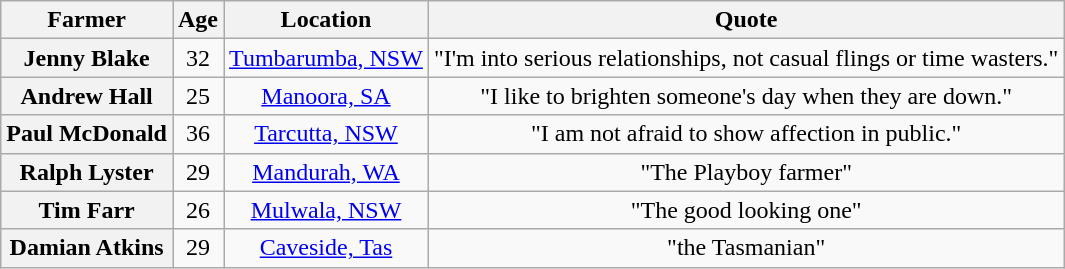<table class="wikitable" style="text-align: center;">
<tr>
<th>Farmer</th>
<th>Age</th>
<th>Location</th>
<th>Quote</th>
</tr>
<tr>
<th>Jenny Blake</th>
<td>32</td>
<td><a href='#'>Tumbarumba, NSW</a></td>
<td>"I'm into serious relationships, not casual flings or time wasters."</td>
</tr>
<tr>
<th>Andrew Hall</th>
<td>25</td>
<td><a href='#'>Manoora, SA</a></td>
<td>"I like to brighten someone's day when they are down."</td>
</tr>
<tr>
<th>Paul McDonald</th>
<td>36</td>
<td><a href='#'>Tarcutta, NSW</a></td>
<td>"I am not afraid to show affection in public."</td>
</tr>
<tr>
<th>Ralph Lyster</th>
<td>29</td>
<td><a href='#'>Mandurah, WA</a></td>
<td>"The Playboy farmer"</td>
</tr>
<tr>
<th>Tim Farr</th>
<td>26</td>
<td><a href='#'>Mulwala, NSW</a></td>
<td>"The good looking one"</td>
</tr>
<tr>
<th>Damian Atkins</th>
<td>29</td>
<td><a href='#'>Caveside, Tas</a></td>
<td>"the Tasmanian"</td>
</tr>
</table>
